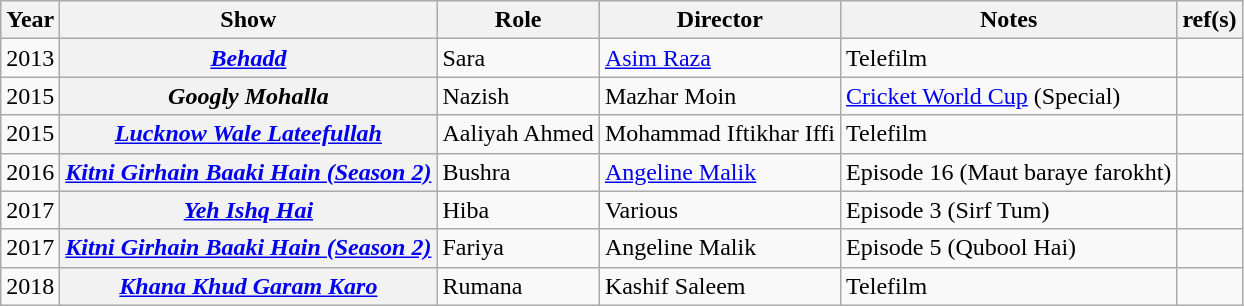<table class="wikitable sortable plainrowheaders">
<tr style="text-align:center;">
<th scope="col">Year</th>
<th scope="col">Show</th>
<th scope="col">Role</th>
<th scope="col">Director</th>
<th class="unsortable" scope="col">Notes</th>
<th scope="col">ref(s)</th>
</tr>
<tr>
<td>2013</td>
<th scope="row"><em><a href='#'>Behadd</a></em></th>
<td>Sara</td>
<td><a href='#'>Asim Raza</a></td>
<td>Telefilm</td>
<td></td>
</tr>
<tr>
<td>2015</td>
<th scope=row><em>Googly Mohalla</em></th>
<td>Nazish</td>
<td>Mazhar Moin</td>
<td><a href='#'>Cricket World Cup</a> (Special)</td>
<td></td>
</tr>
<tr>
<td>2015</td>
<th scope=row><em><a href='#'>Lucknow Wale Lateefullah</a></em></th>
<td>Aaliyah Ahmed</td>
<td>Mohammad Iftikhar Iffi</td>
<td>Telefilm</td>
<td></td>
</tr>
<tr>
<td>2016</td>
<th scope=row><em><a href='#'>Kitni Girhain Baaki Hain (Season 2)</a></em></th>
<td>Bushra</td>
<td><a href='#'>Angeline Malik</a></td>
<td>Episode 16 (Maut baraye farokht)</td>
<td></td>
</tr>
<tr>
<td>2017</td>
<th scope=row><em><a href='#'>Yeh Ishq Hai</a></em></th>
<td>Hiba</td>
<td>Various</td>
<td>Episode 3 (Sirf Tum)</td>
<td></td>
</tr>
<tr>
<td>2017</td>
<th scope=row><em><a href='#'>Kitni Girhain Baaki Hain (Season 2)</a></em></th>
<td>Fariya</td>
<td>Angeline Malik</td>
<td>Episode 5 (Qubool Hai)</td>
<td></td>
</tr>
<tr>
<td>2018</td>
<th scope=row><em><a href='#'>Khana Khud Garam Karo</a></em></th>
<td>Rumana</td>
<td>Kashif Saleem</td>
<td>Telefilm</td>
<td></td>
</tr>
</table>
